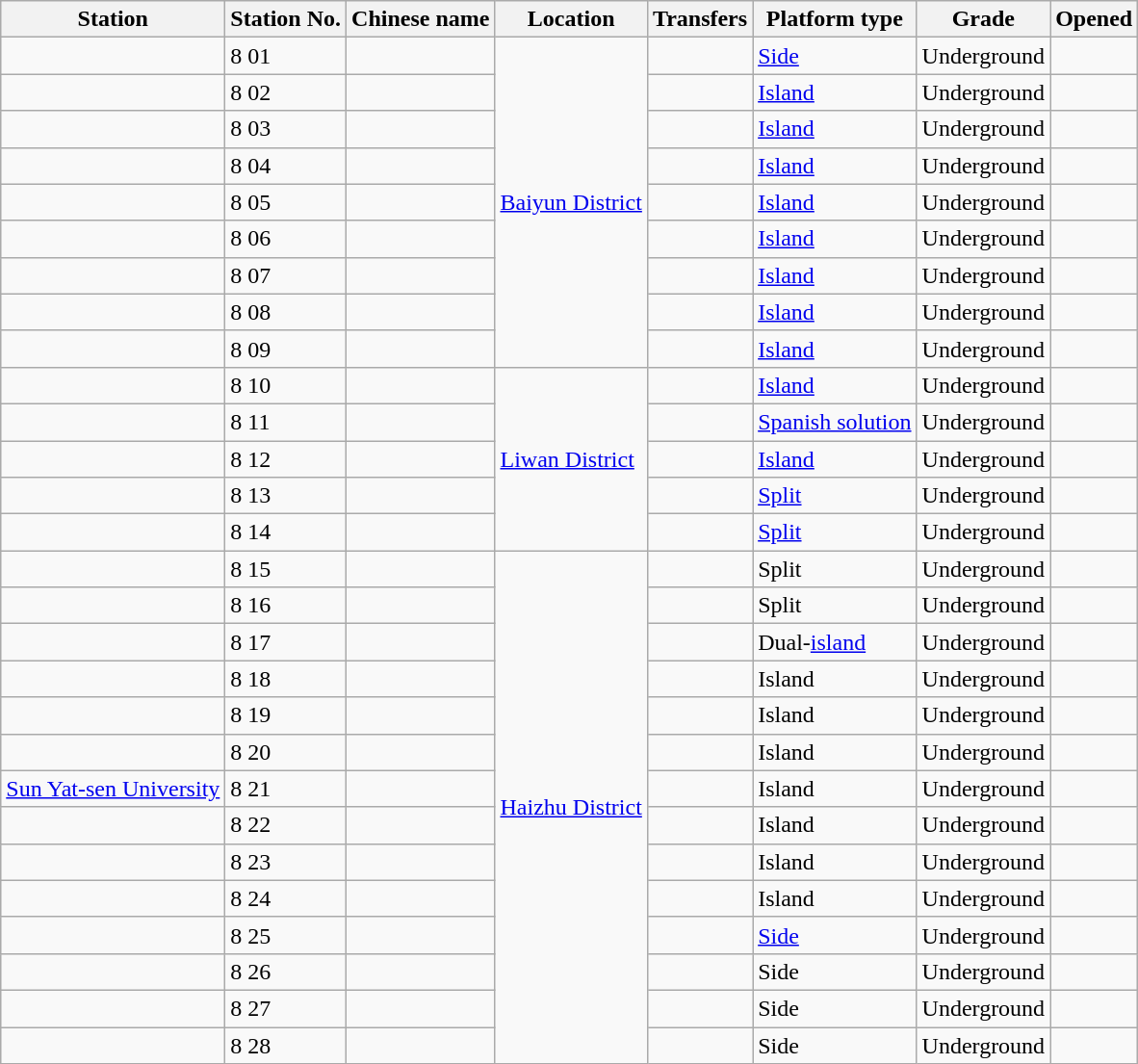<table class="wikitable">
<tr>
<th>Station</th>
<th>Station No.</th>
<th>Chinese name</th>
<th>Location</th>
<th>Transfers</th>
<th>Platform type</th>
<th>Grade</th>
<th>Opened</th>
</tr>
<tr>
<td></td>
<td>8 01</td>
<td></td>
<td rowspan="9"><a href='#'>Baiyun District</a></td>
<td></td>
<td><a href='#'>Side</a></td>
<td>Underground</td>
<td></td>
</tr>
<tr>
<td></td>
<td>8 02</td>
<td></td>
<td></td>
<td><a href='#'>Island</a></td>
<td>Underground</td>
<td></td>
</tr>
<tr>
<td></td>
<td>8 03</td>
<td></td>
<td></td>
<td><a href='#'>Island</a></td>
<td>Underground</td>
<td></td>
</tr>
<tr>
<td></td>
<td>8 04</td>
<td></td>
<td></td>
<td><a href='#'>Island</a></td>
<td>Underground</td>
<td></td>
</tr>
<tr>
<td></td>
<td>8 05</td>
<td></td>
<td></td>
<td><a href='#'>Island</a></td>
<td>Underground</td>
<td></td>
</tr>
<tr>
<td></td>
<td>8 06</td>
<td></td>
<td></td>
<td><a href='#'>Island</a></td>
<td>Underground</td>
<td></td>
</tr>
<tr>
<td></td>
<td>8 07</td>
<td></td>
<td></td>
<td><a href='#'>Island</a></td>
<td>Underground</td>
<td></td>
</tr>
<tr>
<td></td>
<td>8 08</td>
<td></td>
<td></td>
<td><a href='#'>Island</a></td>
<td>Underground</td>
<td></td>
</tr>
<tr>
<td></td>
<td>8 09</td>
<td></td>
<td></td>
<td><a href='#'>Island</a></td>
<td>Underground</td>
<td></td>
</tr>
<tr>
<td></td>
<td>8 10</td>
<td></td>
<td rowspan="5"><a href='#'>Liwan District</a></td>
<td style="text-align: center"></td>
<td><a href='#'>Island</a></td>
<td>Underground</td>
<td></td>
</tr>
<tr>
<td></td>
<td>8 11</td>
<td></td>
<td style="text-align: center"></td>
<td><a href='#'>Spanish solution</a></td>
<td>Underground</td>
<td></td>
</tr>
<tr>
<td></td>
<td>8 12</td>
<td></td>
<td style="text-align: center"></td>
<td><a href='#'>Island</a></td>
<td>Underground</td>
<td></td>
</tr>
<tr>
<td></td>
<td>8 13</td>
<td></td>
<td></td>
<td><a href='#'>Split</a></td>
<td>Underground</td>
<td></td>
</tr>
<tr>
<td></td>
<td>8 14</td>
<td></td>
<td style="text-align: center"></td>
<td><a href='#'>Split</a></td>
<td>Underground</td>
<td></td>
</tr>
<tr>
<td></td>
<td>8 15</td>
<td></td>
<td rowspan="14"><a href='#'>Haizhu District</a></td>
<td></td>
<td>Split</td>
<td>Underground</td>
<td></td>
</tr>
<tr>
<td></td>
<td>8 16</td>
<td></td>
<td></td>
<td>Split</td>
<td>Underground</td>
<td></td>
</tr>
<tr>
<td></td>
<td>8 17</td>
<td></td>
<td style="text-align: center"></td>
<td>Dual-<a href='#'>island</a></td>
<td>Underground</td>
<td></td>
</tr>
<tr>
<td></td>
<td>8 18</td>
<td></td>
<td></td>
<td>Island</td>
<td>Underground</td>
<td></td>
</tr>
<tr>
<td></td>
<td>8 19</td>
<td></td>
<td style="text-align: center"></td>
<td>Island</td>
<td>Underground</td>
<td></td>
</tr>
<tr>
<td></td>
<td>8 20</td>
<td></td>
<td></td>
<td>Island</td>
<td>Underground</td>
<td></td>
</tr>
<tr>
<td><a href='#'>Sun Yat-sen University</a></td>
<td>8 21</td>
<td></td>
<td></td>
<td>Island</td>
<td>Underground</td>
<td></td>
</tr>
<tr>
<td></td>
<td>8 22</td>
<td></td>
<td></td>
<td>Island</td>
<td>Underground</td>
<td></td>
</tr>
<tr>
<td></td>
<td>8 23</td>
<td></td>
<td style="text-align: center"></td>
<td>Island</td>
<td>Underground</td>
<td></td>
</tr>
<tr>
<td></td>
<td>8 24</td>
<td></td>
<td></td>
<td>Island</td>
<td>Underground</td>
<td></td>
</tr>
<tr>
<td></td>
<td>8 25</td>
<td></td>
<td style="text-align: center"></td>
<td><a href='#'>Side</a></td>
<td>Underground</td>
<td></td>
</tr>
<tr>
<td></td>
<td>8 26</td>
<td></td>
<td></td>
<td>Side</td>
<td>Underground</td>
<td></td>
</tr>
<tr>
<td></td>
<td>8 27</td>
<td></td>
<td style="text-align: center"></td>
<td>Side</td>
<td>Underground</td>
<td></td>
</tr>
<tr>
<td></td>
<td>8 28</td>
<td></td>
<td style="text-align: center"> </td>
<td>Side</td>
<td>Underground</td>
<td></td>
</tr>
</table>
